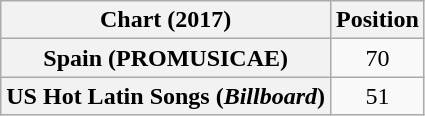<table class="wikitable plainrowheaders" style="text-align:center">
<tr>
<th scope="col">Chart (2017)</th>
<th scope="col">Position</th>
</tr>
<tr>
<th scope="row">Spain (PROMUSICAE)</th>
<td>70</td>
</tr>
<tr>
<th scope="row">US Hot Latin Songs (<em>Billboard</em>)</th>
<td>51</td>
</tr>
</table>
